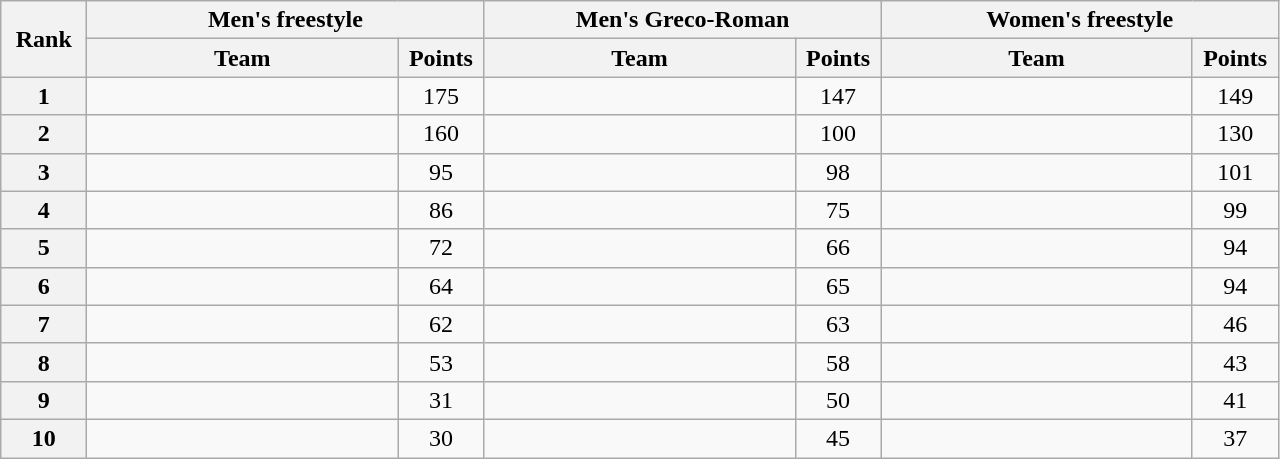<table class="wikitable" style="text-align:center;">
<tr>
<th width=50 rowspan="2">Rank</th>
<th colspan="2">Men's freestyle</th>
<th colspan="2">Men's Greco-Roman</th>
<th colspan="2">Women's freestyle</th>
</tr>
<tr>
<th width=200>Team</th>
<th width=50>Points</th>
<th width=200>Team</th>
<th width=50>Points</th>
<th width=200>Team</th>
<th width=50>Points</th>
</tr>
<tr>
<th>1</th>
<td align=left></td>
<td>175</td>
<td align=left></td>
<td>147</td>
<td align=left></td>
<td>149</td>
</tr>
<tr>
<th>2</th>
<td align=left></td>
<td>160</td>
<td align=left></td>
<td>100</td>
<td align=left></td>
<td>130</td>
</tr>
<tr>
<th>3</th>
<td align=left></td>
<td>95</td>
<td align=left></td>
<td>98</td>
<td align=left></td>
<td>101</td>
</tr>
<tr>
<th>4</th>
<td align=left></td>
<td>86</td>
<td align=left></td>
<td>75</td>
<td align=left></td>
<td>99</td>
</tr>
<tr>
<th>5</th>
<td align=left></td>
<td>72</td>
<td align=left></td>
<td>66</td>
<td align=left></td>
<td>94</td>
</tr>
<tr>
<th>6</th>
<td align=left></td>
<td>64</td>
<td align=left></td>
<td>65</td>
<td align=left></td>
<td>94</td>
</tr>
<tr>
<th>7</th>
<td align=left></td>
<td>62</td>
<td align=left></td>
<td>63</td>
<td align=left></td>
<td>46</td>
</tr>
<tr>
<th>8</th>
<td align=left></td>
<td>53</td>
<td align=left></td>
<td>58</td>
<td align=left></td>
<td>43</td>
</tr>
<tr>
<th>9</th>
<td align=left></td>
<td>31</td>
<td align=left></td>
<td>50</td>
<td align=left></td>
<td>41</td>
</tr>
<tr>
<th>10</th>
<td align=left></td>
<td>30</td>
<td align=left></td>
<td>45</td>
<td align=left></td>
<td>37</td>
</tr>
</table>
